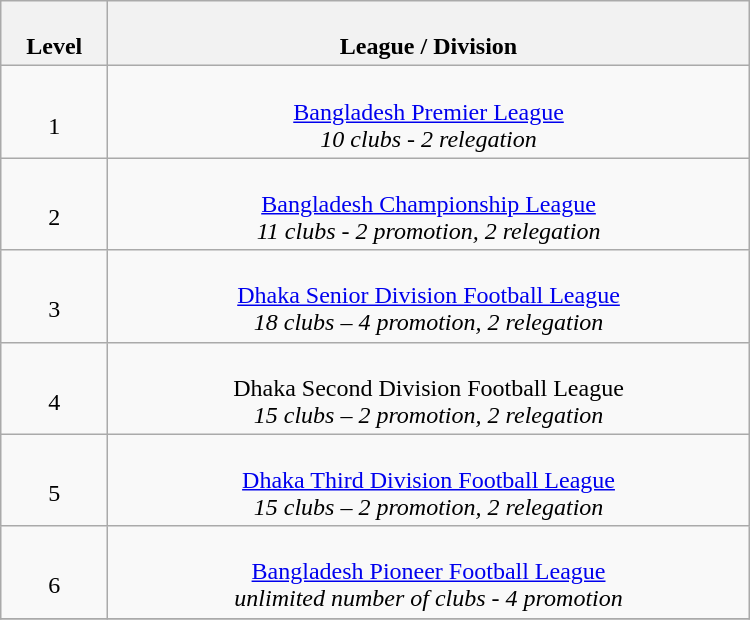<table class="wikitable" style="text-align:center; margin:0.5em auto; width: 500px">
<tr>
<th><br>Level</th>
<th><br>League / Division</th>
</tr>
<tr>
<td><br>1</td>
<td><br><a href='#'>Bangladesh Premier League</a>
<br> <em>10 clubs - 2 relegation</em></td>
</tr>
<tr>
<td><br>2</td>
<td><br><a href='#'>Bangladesh Championship League</a>
<br><em>11 clubs - 2 promotion,  2 relegation</em></td>
</tr>
<tr>
<td><br>3</td>
<td><br><a href='#'>Dhaka Senior Division Football League</a>
<br><em>18 clubs – 4 promotion, 2 relegation</em></td>
</tr>
<tr>
<td><br>4</td>
<td><br>Dhaka Second Division Football League
<br><em>15 clubs – 2 promotion, 2 relegation</em></td>
</tr>
<tr>
<td><br>5</td>
<td><br><a href='#'>Dhaka Third Division Football League</a>
<br><em>15 clubs – 2 promotion, 2 relegation</em></td>
</tr>
<tr>
<td><br>6</td>
<td><br><a href='#'>Bangladesh Pioneer Football League</a>
<br><em>unlimited number of clubs - 4 promotion</em></td>
</tr>
<tr>
</tr>
</table>
